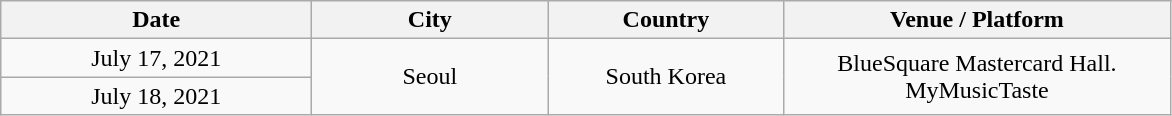<table class="wikitable" style="text-align:center">
<tr>
<th style="width:200px">Date</th>
<th style="width:150px">City</th>
<th style="width:150px">Country</th>
<th style="width:250px">Venue / Platform</th>
</tr>
<tr>
<td>July 17, 2021</td>
<td rowspan="2">Seoul</td>
<td rowspan="2">South Korea</td>
<td rowspan="2">BlueSquare Mastercard Hall. MyMusicTaste</td>
</tr>
<tr>
<td>July 18, 2021</td>
</tr>
</table>
